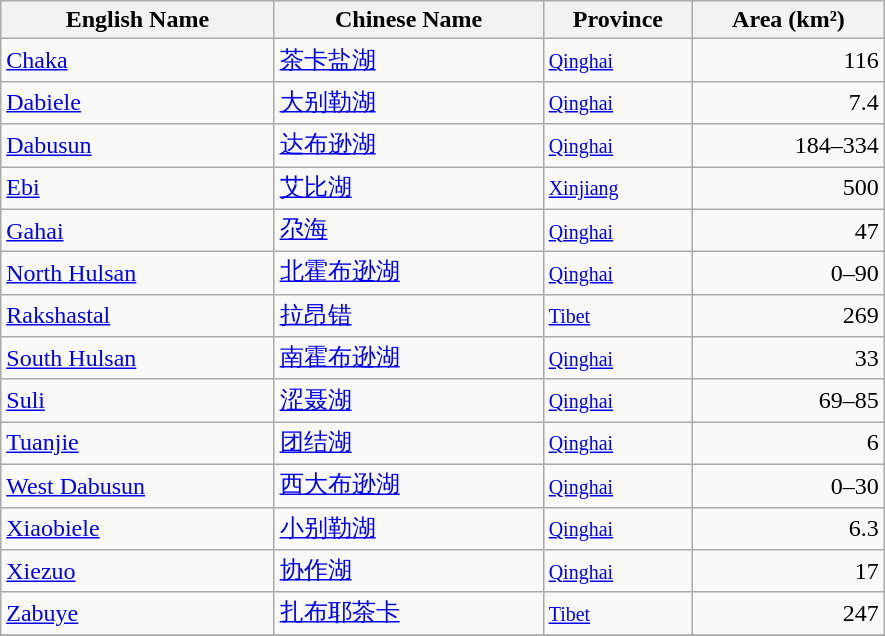<table class="wikitable" width="590">
<tr>
<th width="200">English Name</th>
<th width="200">Chinese Name</th>
<th width="100">Province</th>
<th width="140">Area (km²)</th>
</tr>
<tr>
<td><a href='#'>Chaka</a></td>
<td><a href='#'>茶卡盐湖</a></td>
<td><small><a href='#'>Qinghai</a></small></td>
<td align ="right">116</td>
</tr>
<tr>
<td><a href='#'>Dabiele</a></td>
<td><a href='#'>大别勒湖</a></td>
<td><small><a href='#'>Qinghai</a></small></td>
<td align="right">7.4</td>
</tr>
<tr>
<td><a href='#'>Dabusun</a></td>
<td><a href='#'>达布逊湖</a></td>
<td><small><a href='#'>Qinghai</a></small></td>
<td align="right">184–334</td>
</tr>
<tr>
<td><a href='#'>Ebi</a></td>
<td><a href='#'>艾比湖</a></td>
<td><small><a href='#'>Xinjiang</a></small></td>
<td align ="right">500</td>
</tr>
<tr>
<td><a href='#'>Gahai</a></td>
<td><a href='#'>尕海</a></td>
<td><small><a href='#'>Qinghai</a></small></td>
<td align ="right">47</td>
</tr>
<tr>
<td><a href='#'>North Hulsan</a></td>
<td><a href='#'>北霍布逊湖</a></td>
<td><small><a href='#'>Qinghai</a></small></td>
<td align="right">0–90</td>
</tr>
<tr>
<td><a href='#'>Rakshastal</a></td>
<td><a href='#'>拉昂错</a></td>
<td><small><a href='#'>Tibet</a></small></td>
<td align ="right">269</td>
</tr>
<tr>
<td><a href='#'>South Hulsan</a></td>
<td><a href='#'>南霍布逊湖</a></td>
<td><small><a href='#'>Qinghai</a></small></td>
<td align="right">33</td>
</tr>
<tr>
<td><a href='#'>Suli</a></td>
<td><a href='#'>涩聂湖</a></td>
<td><small><a href='#'>Qinghai</a></small></td>
<td align="right">69–85</td>
</tr>
<tr>
<td><a href='#'>Tuanjie</a></td>
<td><a href='#'>团结湖</a></td>
<td><small><a href='#'>Qinghai</a></small></td>
<td align="right">6</td>
</tr>
<tr>
<td><a href='#'>West Dabusun</a></td>
<td><a href='#'>西大布逊湖</a></td>
<td><small><a href='#'>Qinghai</a></small></td>
<td align="right">0–30</td>
</tr>
<tr>
<td><a href='#'>Xiaobiele</a></td>
<td><a href='#'>小别勒湖</a></td>
<td><small><a href='#'>Qinghai</a></small></td>
<td align="right">6.3</td>
</tr>
<tr>
<td><a href='#'>Xiezuo</a></td>
<td><a href='#'>协作湖</a></td>
<td><small><a href='#'>Qinghai</a></small></td>
<td align="right">17</td>
</tr>
<tr>
<td><a href='#'>Zabuye</a></td>
<td><a href='#'>扎布耶茶卡</a></td>
<td><small><a href='#'>Tibet</a></small></td>
<td align="right">247</td>
</tr>
<tr>
</tr>
</table>
